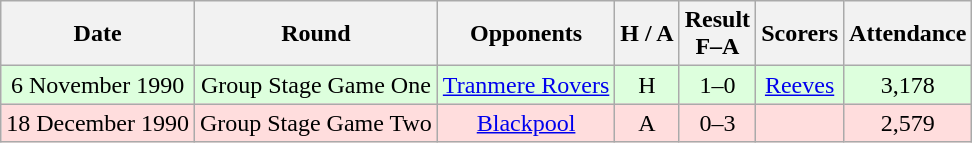<table class="wikitable" style="text-align:center">
<tr>
<th>Date</th>
<th>Round</th>
<th>Opponents</th>
<th>H / A</th>
<th>Result<br>F–A</th>
<th>Scorers</th>
<th>Attendance</th>
</tr>
<tr bgcolor="#ddffdd">
<td>6 November 1990</td>
<td>Group Stage Game One</td>
<td><a href='#'>Tranmere Rovers</a></td>
<td>H</td>
<td>1–0</td>
<td><a href='#'>Reeves</a></td>
<td>3,178</td>
</tr>
<tr bgcolor="#ffdddd">
<td>18 December 1990</td>
<td>Group Stage Game Two</td>
<td><a href='#'>Blackpool</a></td>
<td>A</td>
<td>0–3</td>
<td></td>
<td>2,579</td>
</tr>
</table>
